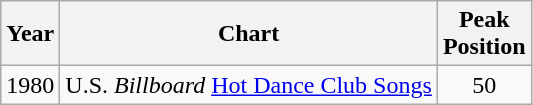<table class="wikitable">
<tr>
<th>Year</th>
<th>Chart</th>
<th>Peak<br>Position</th>
</tr>
<tr>
<td>1980</td>
<td>U.S. <em>Billboard</em> <a href='#'>Hot Dance Club Songs</a></td>
<td align="center">50</td>
</tr>
</table>
